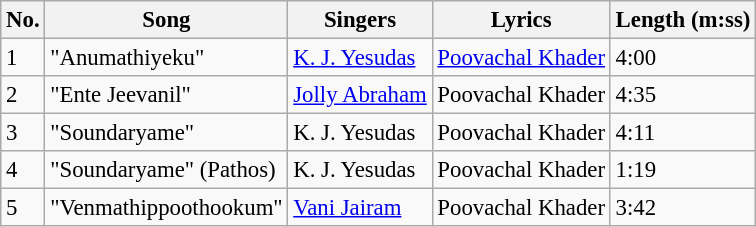<table class="wikitable" style="font-size:95%;">
<tr>
<th>No.</th>
<th>Song</th>
<th>Singers</th>
<th>Lyrics</th>
<th>Length (m:ss)</th>
</tr>
<tr>
<td>1</td>
<td>"Anumathiyeku"</td>
<td><a href='#'>K. J. Yesudas</a></td>
<td><a href='#'>Poovachal Khader</a></td>
<td>4:00</td>
</tr>
<tr>
<td>2</td>
<td>"Ente Jeevanil"</td>
<td><a href='#'>Jolly Abraham</a></td>
<td>Poovachal Khader</td>
<td>4:35</td>
</tr>
<tr>
<td>3</td>
<td>"Soundaryame"</td>
<td>K. J. Yesudas</td>
<td>Poovachal Khader</td>
<td>4:11</td>
</tr>
<tr>
<td>4</td>
<td>"Soundaryame" (Pathos)</td>
<td>K. J. Yesudas</td>
<td>Poovachal Khader</td>
<td>1:19</td>
</tr>
<tr>
<td>5</td>
<td>"Venmathippoothookum"</td>
<td><a href='#'>Vani Jairam</a></td>
<td>Poovachal Khader</td>
<td>3:42</td>
</tr>
</table>
